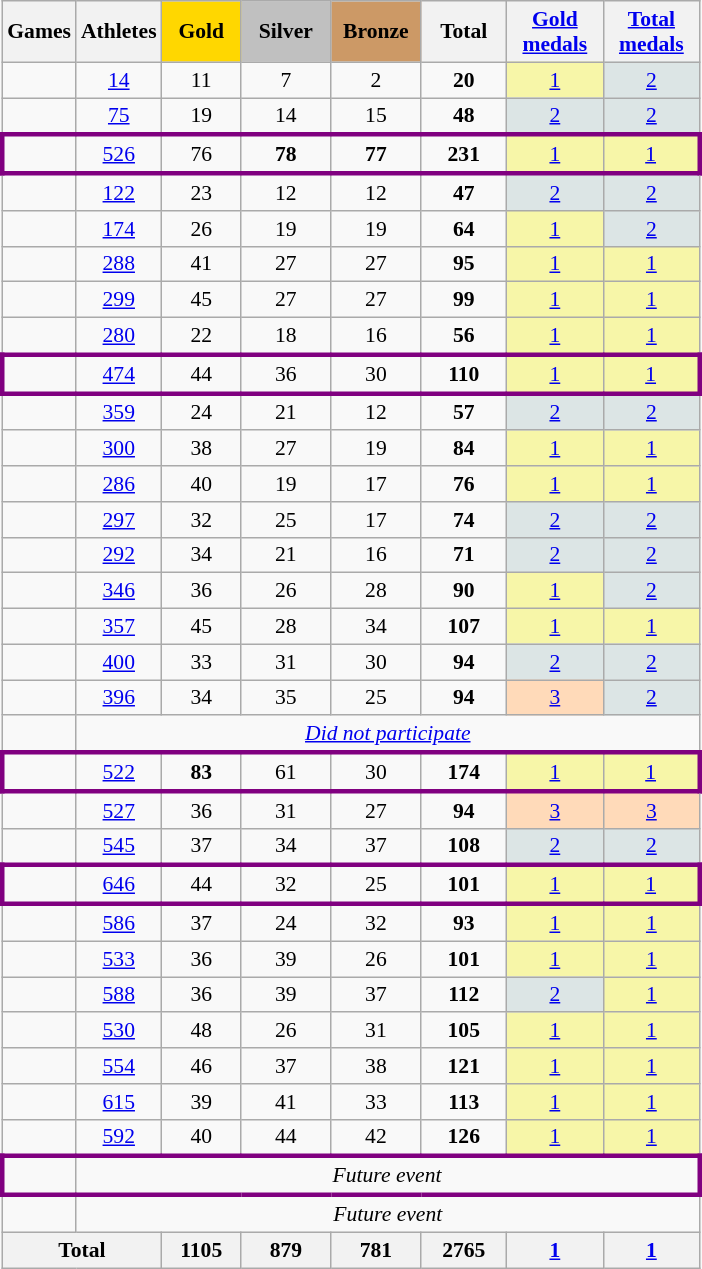<table class="wikitable" style="text-align:center; font-size:90%;">
<tr>
<th>Games</th>
<th>Athletes</th>
<td style="background:gold; width:3.2em; font-weight:bold;">Gold</td>
<td style="background:silver; width:3.7em; font-weight:bold;">Silver</td>
<td style="background:#c96; width:3.7em; font-weight:bold;">Bronze</td>
<th style="width:3.5em; font-weight:bold;">Total</th>
<th style="width:4em; font-weight:bold;"><a href='#'>Gold medals</a></th>
<th style="width:4em; font-weight:bold;"><a href='#'>Total medals</a></th>
</tr>
<tr>
<td align=left></td>
<td><a href='#'>14</a></td>
<td>11</td>
<td>7</td>
<td>2</td>
<td><strong>20</strong></td>
<td style="background:#f7f6a8;"><a href='#'>1</a></td>
<td style="background:#dce5e5;"><a href='#'>2</a></td>
</tr>
<tr>
<td align=left></td>
<td><a href='#'>75</a></td>
<td>19</td>
<td>14</td>
<td>15</td>
<td><strong>48</strong></td>
<td style="background:#dce5e5;"><a href='#'>2</a></td>
<td style="background:#dce5e5;"><a href='#'>2</a></td>
</tr>
<tr style="border: 3px solid purple">
<td align=left></td>
<td><a href='#'>526</a></td>
<td>76</td>
<td><strong>78</strong></td>
<td><strong>77</strong></td>
<td><strong>231</strong></td>
<td style="background:#f7f6a8;"><a href='#'>1</a></td>
<td style="background:#f7f6a8;"><a href='#'>1</a></td>
</tr>
<tr>
<td align=left></td>
<td><a href='#'>122</a></td>
<td>23</td>
<td>12</td>
<td>12</td>
<td><strong>47</strong></td>
<td style="background:#dce5e5;"><a href='#'>2</a></td>
<td style="background:#dce5e5;"><a href='#'>2</a></td>
</tr>
<tr>
<td align=left></td>
<td><a href='#'>174</a></td>
<td>26</td>
<td>19</td>
<td>19</td>
<td><strong>64</strong></td>
<td style="background:#f7f6a8;"><a href='#'>1</a></td>
<td style="background:#dce5e5;"><a href='#'>2</a></td>
</tr>
<tr>
<td align=left></td>
<td><a href='#'>288</a></td>
<td>41</td>
<td>27</td>
<td>27</td>
<td><strong>95</strong></td>
<td style="background:#f7f6a8;"><a href='#'>1</a></td>
<td style="background:#f7f6a8;"><a href='#'>1</a></td>
</tr>
<tr>
<td align=left></td>
<td><a href='#'>299</a></td>
<td>45</td>
<td>27</td>
<td>27</td>
<td><strong>99</strong></td>
<td style="background:#f7f6a8;"><a href='#'>1</a></td>
<td style="background:#f7f6a8;"><a href='#'>1</a></td>
</tr>
<tr>
<td align=left></td>
<td><a href='#'>280</a></td>
<td>22</td>
<td>18</td>
<td>16</td>
<td><strong>56</strong></td>
<td style="background:#f7f6a8;"><a href='#'>1</a></td>
<td style="background:#f7f6a8;"><a href='#'>1</a></td>
</tr>
<tr style="border: 3px solid purple">
<td align=left></td>
<td><a href='#'>474</a></td>
<td>44</td>
<td>36</td>
<td>30</td>
<td><strong>110</strong></td>
<td style="background:#f7f6a8;"><a href='#'>1</a></td>
<td style="background:#f7f6a8;"><a href='#'>1</a></td>
</tr>
<tr>
<td align=left></td>
<td><a href='#'>359</a></td>
<td>24</td>
<td>21</td>
<td>12</td>
<td><strong>57</strong></td>
<td style="background:#dce5e5;"><a href='#'>2</a></td>
<td style="background:#dce5e5;"><a href='#'>2</a></td>
</tr>
<tr>
<td align=left></td>
<td><a href='#'>300</a></td>
<td>38</td>
<td>27</td>
<td>19</td>
<td><strong>84</strong></td>
<td style="background:#f7f6a8;"><a href='#'>1</a></td>
<td style="background:#f7f6a8;"><a href='#'>1</a></td>
</tr>
<tr>
<td align=left></td>
<td><a href='#'>286</a></td>
<td>40</td>
<td>19</td>
<td>17</td>
<td><strong>76</strong></td>
<td style="background:#f7f6a8;"><a href='#'>1</a></td>
<td style="background:#f7f6a8;"><a href='#'>1</a></td>
</tr>
<tr>
<td align=left></td>
<td><a href='#'>297</a></td>
<td>32</td>
<td>25</td>
<td>17</td>
<td><strong>74</strong></td>
<td style="background:#dce5e5;"><a href='#'>2</a></td>
<td style="background:#dce5e5;"><a href='#'>2</a></td>
</tr>
<tr>
<td align=left></td>
<td><a href='#'>292</a></td>
<td>34</td>
<td>21</td>
<td>16</td>
<td><strong>71</strong></td>
<td style="background:#dce5e5;"><a href='#'>2</a></td>
<td style="background:#dce5e5;"><a href='#'>2</a></td>
</tr>
<tr>
<td align=left></td>
<td><a href='#'>346</a></td>
<td>36</td>
<td>26</td>
<td>28</td>
<td><strong>90</strong></td>
<td style="background:#f7f6a8;"><a href='#'>1</a></td>
<td style="background:#dce5e5;"><a href='#'>2</a></td>
</tr>
<tr>
<td align=left></td>
<td><a href='#'>357</a></td>
<td>45</td>
<td>28</td>
<td>34</td>
<td><strong>107</strong></td>
<td style="background:#f7f6a8;"><a href='#'>1</a></td>
<td style="background:#f7f6a8;"><a href='#'>1</a></td>
</tr>
<tr>
<td align=left></td>
<td><a href='#'>400</a></td>
<td>33</td>
<td>31</td>
<td>30</td>
<td><strong>94</strong></td>
<td style="background:#dce5e5;"><a href='#'>2</a></td>
<td style="background:#dce5e5;"><a href='#'>2</a></td>
</tr>
<tr>
<td align=left></td>
<td><a href='#'>396</a></td>
<td>34</td>
<td>35</td>
<td>25</td>
<td><strong>94</strong></td>
<td style="background:#ffdab9;"><a href='#'>3</a></td>
<td style="background:#dce5e5;"><a href='#'>2</a></td>
</tr>
<tr>
<td align=left></td>
<td colspan=8><em><a href='#'>Did not participate</a></em></td>
</tr>
<tr style="border: 3px solid purple">
<td align=left></td>
<td><a href='#'>522</a></td>
<td><strong>83</strong></td>
<td>61</td>
<td>30</td>
<td><strong>174</strong></td>
<td style="background:#f7f6a8;"><a href='#'>1</a></td>
<td style="background:#f7f6a8;"><a href='#'>1</a></td>
</tr>
<tr>
<td align=left></td>
<td><a href='#'>527</a></td>
<td>36</td>
<td>31</td>
<td>27</td>
<td><strong>94</strong></td>
<td style="background:#ffdab9;"><a href='#'>3</a></td>
<td style="background:#ffdab9;"><a href='#'>3</a></td>
</tr>
<tr>
<td align=left></td>
<td><a href='#'>545</a></td>
<td>37</td>
<td>34</td>
<td>37</td>
<td><strong>108</strong></td>
<td style="background:#dce5e5;"><a href='#'>2</a></td>
<td style="background:#dce5e5;"><a href='#'>2</a></td>
</tr>
<tr style="border: 3px solid purple">
<td align=left></td>
<td><a href='#'>646</a></td>
<td>44</td>
<td>32</td>
<td>25</td>
<td><strong>101</strong></td>
<td style="background:#f7f6a8;"><a href='#'>1</a></td>
<td style="background:#f7f6a8;"><a href='#'>1</a></td>
</tr>
<tr>
<td align=left></td>
<td><a href='#'>586</a></td>
<td>37</td>
<td>24</td>
<td>32</td>
<td><strong>93</strong></td>
<td style="background:#f7f6a8;"><a href='#'>1</a></td>
<td style="background:#f7f6a8;"><a href='#'>1</a></td>
</tr>
<tr>
<td align=left></td>
<td><a href='#'>533</a></td>
<td>36</td>
<td>39</td>
<td>26</td>
<td><strong>101</strong></td>
<td style="background:#f7f6a8;"><a href='#'>1</a></td>
<td style="background:#f7f6a8;"><a href='#'>1</a></td>
</tr>
<tr>
<td align=left></td>
<td><a href='#'>588</a></td>
<td>36</td>
<td>39</td>
<td>37</td>
<td><strong>112</strong></td>
<td style="background:#dce5e5;"><a href='#'>2</a></td>
<td style="background:#f7f6a8;"><a href='#'>1</a></td>
</tr>
<tr>
<td align=left></td>
<td><a href='#'>530</a></td>
<td>48</td>
<td>26</td>
<td>31</td>
<td><strong>105</strong></td>
<td style="background:#f7f6a8;"><a href='#'>1</a></td>
<td style="background:#f7f6a8;"><a href='#'>1</a></td>
</tr>
<tr>
<td align=left></td>
<td><a href='#'>554</a></td>
<td>46</td>
<td>37</td>
<td>38</td>
<td><strong>121</strong></td>
<td style="background:#f7f6a8;"><a href='#'>1</a></td>
<td style="background:#f7f6a8;"><a href='#'>1</a></td>
</tr>
<tr>
<td align=left></td>
<td><a href='#'>615</a></td>
<td>39</td>
<td>41</td>
<td>33</td>
<td><strong>113</strong></td>
<td style="background:#f7f6a8;"><a href='#'>1</a></td>
<td style="background:#f7f6a8;"><a href='#'>1</a></td>
</tr>
<tr>
<td align=left></td>
<td><a href='#'>592</a></td>
<td>40</td>
<td>44</td>
<td>42</td>
<td><strong>126</strong></td>
<td style="background:#f7f6a8;"><a href='#'>1</a></td>
<td style="background:#f7f6a8;"><a href='#'>1</a></td>
</tr>
<tr style="border: 3px solid purple">
<td align=left></td>
<td colspan="8"><em>Future event</em></td>
</tr>
<tr>
<td align=left></td>
<td colspan="8"><em>Future event</em></td>
</tr>
<tr>
<th colspan=2>Total</th>
<th>1105</th>
<th>879</th>
<th>781</th>
<th>2765</th>
<th><a href='#'>1</a></th>
<th><a href='#'>1</a></th>
</tr>
</table>
